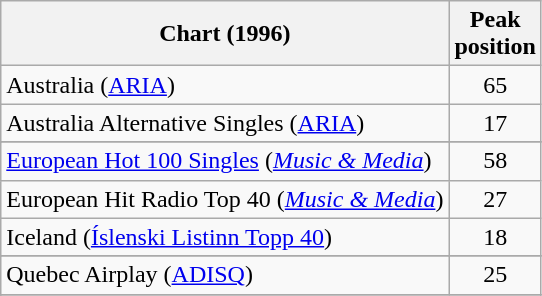<table class="wikitable sortable">
<tr>
<th>Chart (1996)</th>
<th>Peak<br>position</th>
</tr>
<tr>
<td>Australia (<a href='#'>ARIA</a>)</td>
<td align="center">65</td>
</tr>
<tr>
<td>Australia Alternative Singles (<a href='#'>ARIA</a>)</td>
<td style="text-align:center;">17</td>
</tr>
<tr>
</tr>
<tr>
</tr>
<tr>
<td><a href='#'>European Hot 100 Singles</a> (<em><a href='#'>Music & Media</a></em>)</td>
<td align="center">58</td>
</tr>
<tr>
<td>European Hit Radio Top 40 (<em><a href='#'>Music & Media</a></em>)</td>
<td style="text-align:center;">27</td>
</tr>
<tr>
<td>Iceland (<a href='#'>Íslenski Listinn Topp 40</a>)</td>
<td style="text-align:center;">18</td>
</tr>
<tr>
</tr>
<tr>
<td>Quebec Airplay (<a href='#'>ADISQ</a>)</td>
<td style="text-align:center;">25</td>
</tr>
<tr>
</tr>
<tr>
</tr>
<tr>
</tr>
<tr>
</tr>
<tr>
</tr>
<tr>
</tr>
<tr>
</tr>
<tr>
</tr>
</table>
